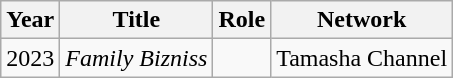<table class="wikitable sortable plainrowheaders">
<tr style="text-align:center;">
<th scope="col">Year</th>
<th scope="col">Title</th>
<th scope="col">Role</th>
<th scope="col">Network</th>
</tr>
<tr>
<td>2023</td>
<td><em>Family Bizniss</em></td>
<td></td>
<td>Tamasha Channel</td>
</tr>
</table>
